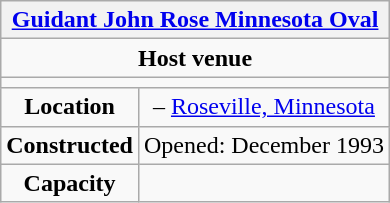<table class=wikitable style=text-align:center>
<tr>
<th colspan=2><a href='#'>Guidant John Rose Minnesota Oval</a></th>
</tr>
<tr>
<td colspan=2><strong>Host venue</strong></td>
</tr>
<tr>
<td colspan=2></td>
</tr>
<tr>
<td><strong>Location</strong></td>
<td> – <a href='#'>Roseville, Minnesota</a></td>
</tr>
<tr>
<td><strong>Constructed</strong></td>
<td>Opened: December 1993</td>
</tr>
<tr>
<td><strong>Capacity</strong></td>
<td></td>
</tr>
</table>
